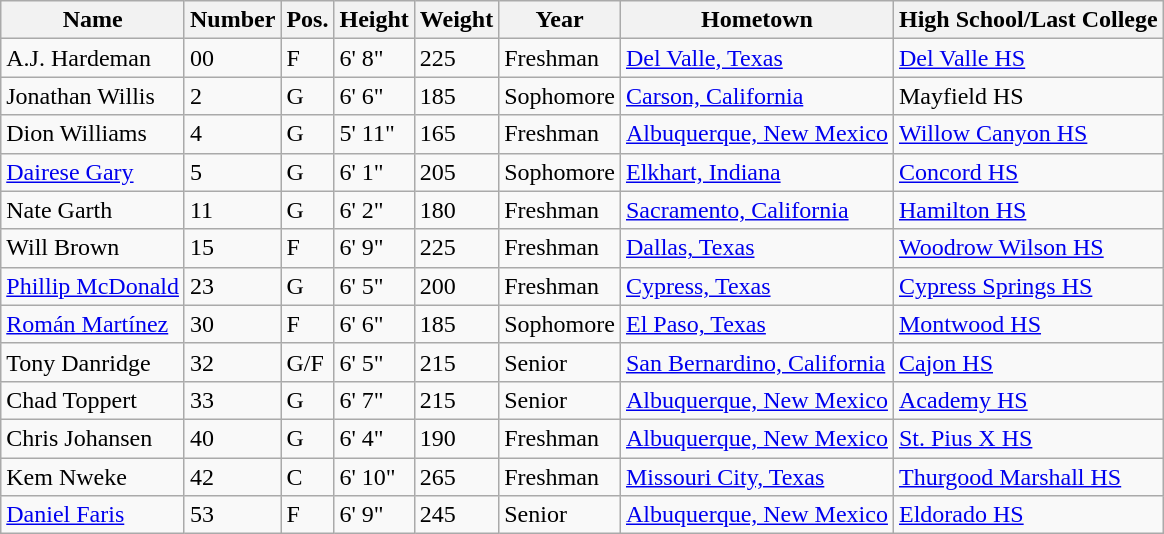<table class="wikitable sortable" border="1">
<tr>
<th>Name</th>
<th>Number</th>
<th>Pos.</th>
<th>Height</th>
<th>Weight</th>
<th>Year</th>
<th>Hometown</th>
<th class="unsortable">High School/Last College</th>
</tr>
<tr>
<td>A.J. Hardeman</td>
<td>00</td>
<td>F</td>
<td>6' 8"</td>
<td>225</td>
<td>Freshman</td>
<td><a href='#'>Del Valle, Texas</a></td>
<td><a href='#'>Del Valle HS</a></td>
</tr>
<tr>
<td>Jonathan Willis</td>
<td>2</td>
<td>G</td>
<td>6' 6"</td>
<td>185</td>
<td>Sophomore</td>
<td><a href='#'>Carson, California</a></td>
<td>Mayfield HS</td>
</tr>
<tr>
<td>Dion Williams</td>
<td>4</td>
<td>G</td>
<td>5' 11"</td>
<td>165</td>
<td>Freshman</td>
<td><a href='#'>Albuquerque, New Mexico</a></td>
<td><a href='#'>Willow Canyon HS</a></td>
</tr>
<tr>
<td><a href='#'>Dairese Gary</a></td>
<td>5</td>
<td>G</td>
<td>6' 1"</td>
<td>205</td>
<td>Sophomore</td>
<td><a href='#'>Elkhart, Indiana</a></td>
<td><a href='#'>Concord HS</a></td>
</tr>
<tr>
<td>Nate Garth</td>
<td>11</td>
<td>G</td>
<td>6' 2"</td>
<td>180</td>
<td>Freshman</td>
<td><a href='#'>Sacramento, California</a></td>
<td><a href='#'>Hamilton HS</a></td>
</tr>
<tr>
<td>Will Brown</td>
<td>15</td>
<td>F</td>
<td>6' 9"</td>
<td>225</td>
<td>Freshman</td>
<td><a href='#'>Dallas, Texas</a></td>
<td><a href='#'>Woodrow Wilson HS</a></td>
</tr>
<tr>
<td><a href='#'>Phillip McDonald</a></td>
<td>23</td>
<td>G</td>
<td>6' 5"</td>
<td>200</td>
<td>Freshman</td>
<td><a href='#'>Cypress, Texas</a></td>
<td><a href='#'>Cypress Springs HS</a></td>
</tr>
<tr>
<td><a href='#'>Román Martínez</a></td>
<td>30</td>
<td>F</td>
<td>6' 6"</td>
<td>185</td>
<td>Sophomore</td>
<td><a href='#'>El Paso, Texas</a></td>
<td><a href='#'>Montwood HS</a></td>
</tr>
<tr>
<td>Tony Danridge</td>
<td>32</td>
<td>G/F</td>
<td>6' 5"</td>
<td>215</td>
<td>Senior</td>
<td><a href='#'>San Bernardino, California</a></td>
<td><a href='#'>Cajon HS</a></td>
</tr>
<tr>
<td>Chad Toppert</td>
<td>33</td>
<td>G</td>
<td>6' 7"</td>
<td>215</td>
<td>Senior</td>
<td><a href='#'>Albuquerque, New Mexico</a></td>
<td><a href='#'>Academy HS</a></td>
</tr>
<tr>
<td>Chris Johansen</td>
<td>40</td>
<td>G</td>
<td>6' 4"</td>
<td>190</td>
<td>Freshman</td>
<td><a href='#'>Albuquerque, New Mexico</a></td>
<td><a href='#'>St. Pius X HS</a></td>
</tr>
<tr>
<td>Kem Nweke</td>
<td>42</td>
<td>C</td>
<td>6' 10"</td>
<td>265</td>
<td>Freshman</td>
<td><a href='#'>Missouri City, Texas</a></td>
<td><a href='#'>Thurgood Marshall HS</a></td>
</tr>
<tr>
<td><a href='#'>Daniel Faris</a></td>
<td>53</td>
<td>F</td>
<td>6' 9"</td>
<td>245</td>
<td>Senior</td>
<td><a href='#'>Albuquerque, New Mexico</a></td>
<td><a href='#'>Eldorado HS</a></td>
</tr>
</table>
